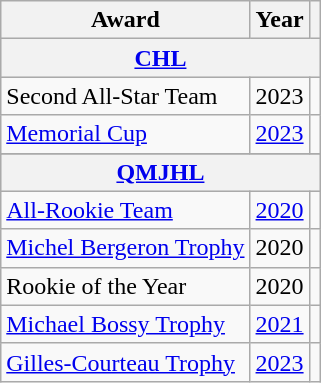<table class="wikitable">
<tr>
<th>Award</th>
<th>Year</th>
<th></th>
</tr>
<tr ALIGN="center" bgcolor="#e0e0e0">
<th colspan="4"><a href='#'>CHL</a></th>
</tr>
<tr>
<td>Second All-Star Team</td>
<td>2023</td>
<td></td>
</tr>
<tr>
<td><a href='#'>Memorial Cup</a></td>
<td><a href='#'>2023</a></td>
<td></td>
</tr>
<tr>
</tr>
<tr ALIGN="center" bgcolor="#e0e0e0">
<th colspan="3"><a href='#'>QMJHL</a></th>
</tr>
<tr>
<td><a href='#'>All-Rookie Team</a></td>
<td><a href='#'>2020</a></td>
<td></td>
</tr>
<tr>
<td><a href='#'>Michel Bergeron Trophy</a></td>
<td>2020</td>
<td></td>
</tr>
<tr>
<td>Rookie of the Year</td>
<td>2020</td>
<td></td>
</tr>
<tr>
<td><a href='#'>Michael Bossy Trophy</a></td>
<td><a href='#'>2021</a></td>
<td></td>
</tr>
<tr>
<td><a href='#'>Gilles-Courteau Trophy</a></td>
<td><a href='#'>2023</a></td>
<td></td>
</tr>
</table>
